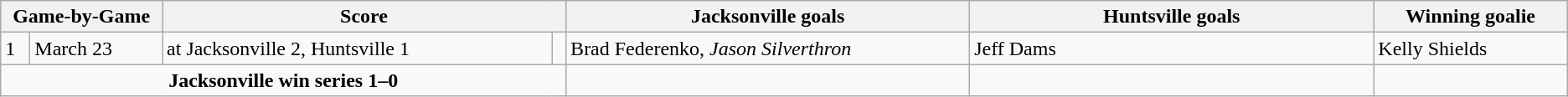<table class="wikitable">
<tr>
<th width=10% colspan=2>Game-by-Game</th>
<th width=25% colspan=2>Score</th>
<th width=25%>Jacksonville goals</th>
<th width=25%>Huntsville goals</th>
<th width=12%>Winning goalie</th>
</tr>
<tr>
<td>1</td>
<td>March 23</td>
<td>at Jacksonville 2, Huntsville 1</td>
<td></td>
<td>Brad Federenko, <em>Jason Silverthron</em></td>
<td>Jeff Dams</td>
<td>Kelly Shields</td>
</tr>
<tr>
<td colspan=4 align="center"><strong>Jacksonville win series 1–0</strong></td>
<td></td>
<td></td>
</tr>
</table>
